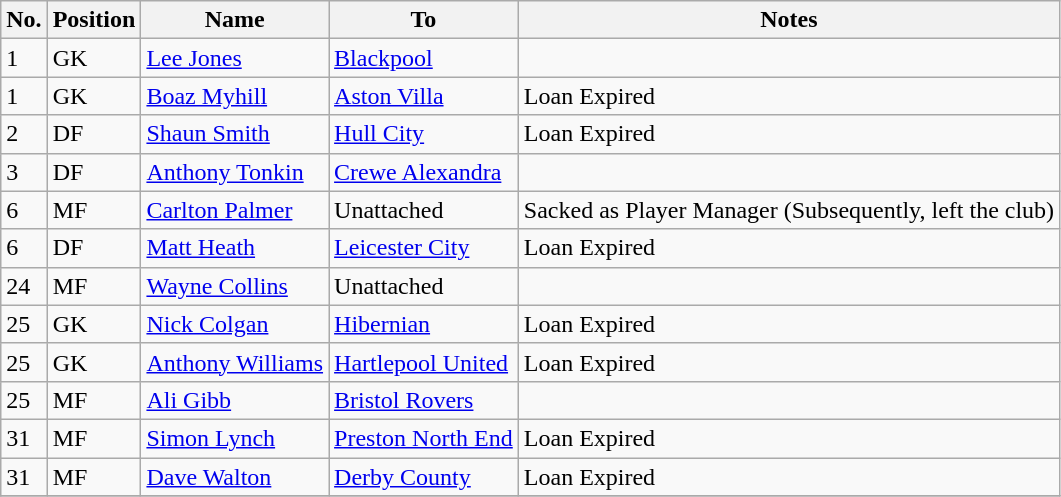<table class="wikitable">
<tr>
<th>No.</th>
<th>Position</th>
<th>Name</th>
<th>To</th>
<th>Notes</th>
</tr>
<tr>
<td>1</td>
<td>GK</td>
<td> <a href='#'>Lee Jones</a></td>
<td> <a href='#'>Blackpool</a></td>
<td></td>
</tr>
<tr>
<td>1</td>
<td>GK</td>
<td> <a href='#'>Boaz Myhill</a></td>
<td> <a href='#'>Aston Villa</a></td>
<td>Loan Expired</td>
</tr>
<tr>
<td>2</td>
<td>DF</td>
<td> <a href='#'>Shaun Smith</a></td>
<td> <a href='#'>Hull City</a></td>
<td>Loan Expired</td>
</tr>
<tr>
<td>3</td>
<td>DF</td>
<td> <a href='#'>Anthony Tonkin</a></td>
<td> <a href='#'>Crewe Alexandra</a></td>
<td></td>
</tr>
<tr>
<td>6</td>
<td>MF</td>
<td> <a href='#'>Carlton Palmer</a></td>
<td>Unattached</td>
<td>Sacked as Player Manager (Subsequently, left the club)</td>
</tr>
<tr>
<td>6</td>
<td>DF</td>
<td> <a href='#'>Matt Heath</a></td>
<td> <a href='#'>Leicester City</a></td>
<td>Loan Expired</td>
</tr>
<tr>
<td>24</td>
<td>MF</td>
<td> <a href='#'>Wayne Collins</a></td>
<td>Unattached</td>
<td></td>
</tr>
<tr>
<td>25</td>
<td>GK</td>
<td> <a href='#'>Nick Colgan</a></td>
<td> <a href='#'>Hibernian</a></td>
<td>Loan Expired</td>
</tr>
<tr>
<td>25</td>
<td>GK</td>
<td> <a href='#'>Anthony Williams</a></td>
<td> <a href='#'>Hartlepool United</a></td>
<td>Loan Expired</td>
</tr>
<tr>
<td>25</td>
<td>MF</td>
<td> <a href='#'>Ali Gibb</a></td>
<td> <a href='#'>Bristol Rovers</a></td>
<td></td>
</tr>
<tr>
<td>31</td>
<td>MF</td>
<td> <a href='#'>Simon Lynch</a></td>
<td> <a href='#'>Preston North End</a></td>
<td>Loan Expired</td>
</tr>
<tr>
<td>31</td>
<td>MF</td>
<td> <a href='#'>Dave Walton</a></td>
<td> <a href='#'>Derby County</a></td>
<td>Loan Expired</td>
</tr>
<tr>
</tr>
</table>
